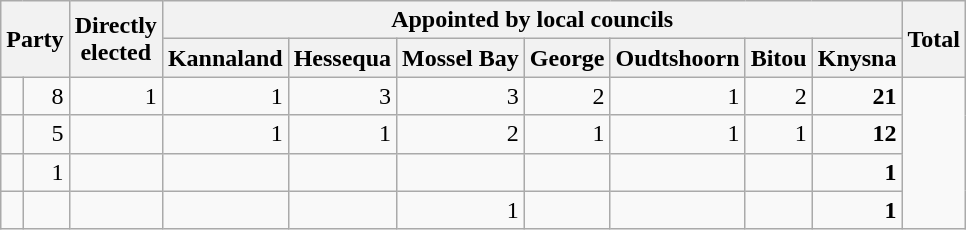<table class=wikitable style="text-align:right">
<tr>
<th colspan="2" rowspan="2">Party</th>
<th rowspan="2">Directly<br>elected</th>
<th colspan="7">Appointed by local councils</th>
<th rowspan="2">Total</th>
</tr>
<tr>
<th>Kannaland</th>
<th>Hessequa</th>
<th>Mossel Bay</th>
<th>George</th>
<th>Oudtshoorn</th>
<th>Bitou</th>
<th>Knysna</th>
</tr>
<tr>
<td></td>
<td>8</td>
<td>1</td>
<td>1</td>
<td>3</td>
<td>3</td>
<td>2</td>
<td>1</td>
<td>2</td>
<td><strong>21</strong></td>
</tr>
<tr>
<td></td>
<td>5</td>
<td></td>
<td>1</td>
<td>1</td>
<td>2</td>
<td>1</td>
<td>1</td>
<td>1</td>
<td><strong>12</strong></td>
</tr>
<tr>
<td></td>
<td>1</td>
<td></td>
<td></td>
<td></td>
<td></td>
<td></td>
<td></td>
<td></td>
<td><strong>1</strong></td>
</tr>
<tr>
<td></td>
<td></td>
<td></td>
<td></td>
<td></td>
<td>1</td>
<td></td>
<td></td>
<td></td>
<td><strong>1</strong></td>
</tr>
</table>
